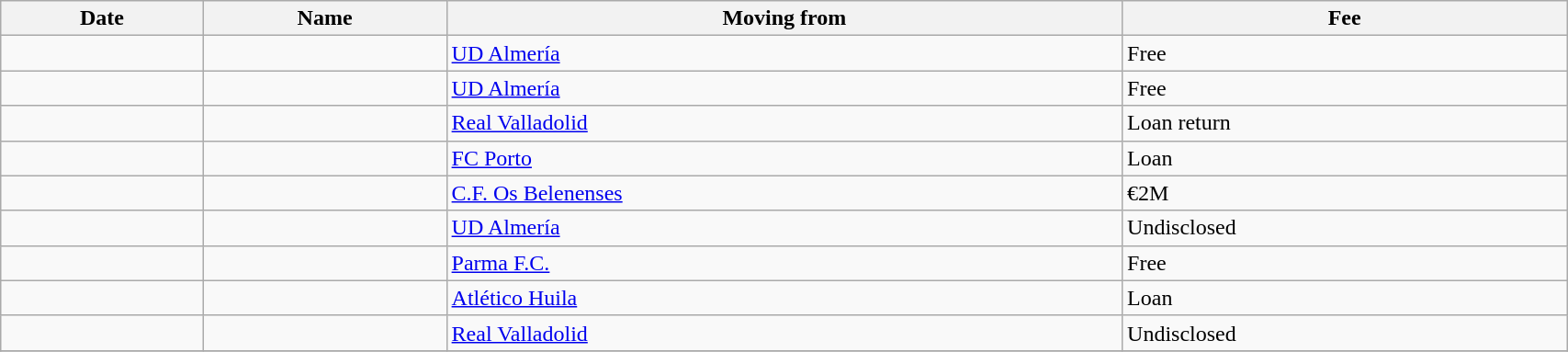<table class="wikitable sortable" width=90%>
<tr>
<th>Date</th>
<th>Name</th>
<th>Moving from</th>
<th>Fee</th>
</tr>
<tr>
<td></td>
<td> </td>
<td> <a href='#'>UD Almería</a></td>
<td>Free</td>
</tr>
<tr>
<td></td>
<td> </td>
<td> <a href='#'>UD Almería</a></td>
<td>Free</td>
</tr>
<tr>
<td></td>
<td> </td>
<td> <a href='#'>Real Valladolid</a></td>
<td>Loan return</td>
</tr>
<tr>
<td></td>
<td> </td>
<td> <a href='#'>FC Porto</a></td>
<td>Loan</td>
</tr>
<tr>
<td></td>
<td> </td>
<td> <a href='#'>C.F. Os Belenenses</a></td>
<td>€2M</td>
</tr>
<tr>
<td></td>
<td> </td>
<td> <a href='#'>UD Almería</a></td>
<td>Undisclosed</td>
</tr>
<tr>
<td></td>
<td> </td>
<td> <a href='#'>Parma F.C.</a></td>
<td>Free</td>
</tr>
<tr>
<td></td>
<td> </td>
<td> <a href='#'>Atlético Huila</a></td>
<td>Loan</td>
</tr>
<tr>
<td></td>
<td> </td>
<td> <a href='#'>Real Valladolid</a></td>
<td>Undisclosed</td>
</tr>
<tr>
</tr>
</table>
